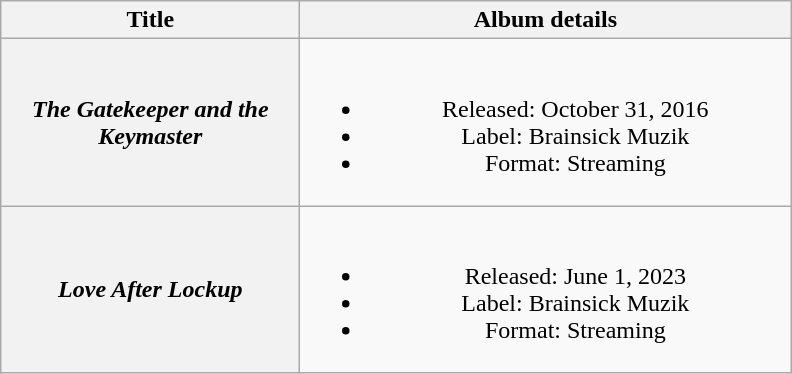<table India class="wikitable plainrowheaders" style="text-align:center;">
<tr>
<th scope="col" style="width:12em;">Title</th>
<th scope="col" style="width:20em;">Album details</th>
</tr>
<tr>
<th scope="row"><em>The Gatekeeper and the Keymaster</em><br></th>
<td><br><ul><li>Released: October 31, 2016</li><li>Label: Brainsick Muzik</li><li>Format: Streaming</li></ul></td>
</tr>
<tr>
<th scope="row"><em>Love After Lockup</em><br></th>
<td><br><ul><li>Released: June 1, 2023</li><li>Label: Brainsick Muzik</li><li>Format: Streaming</li></ul></td>
</tr>
</table>
